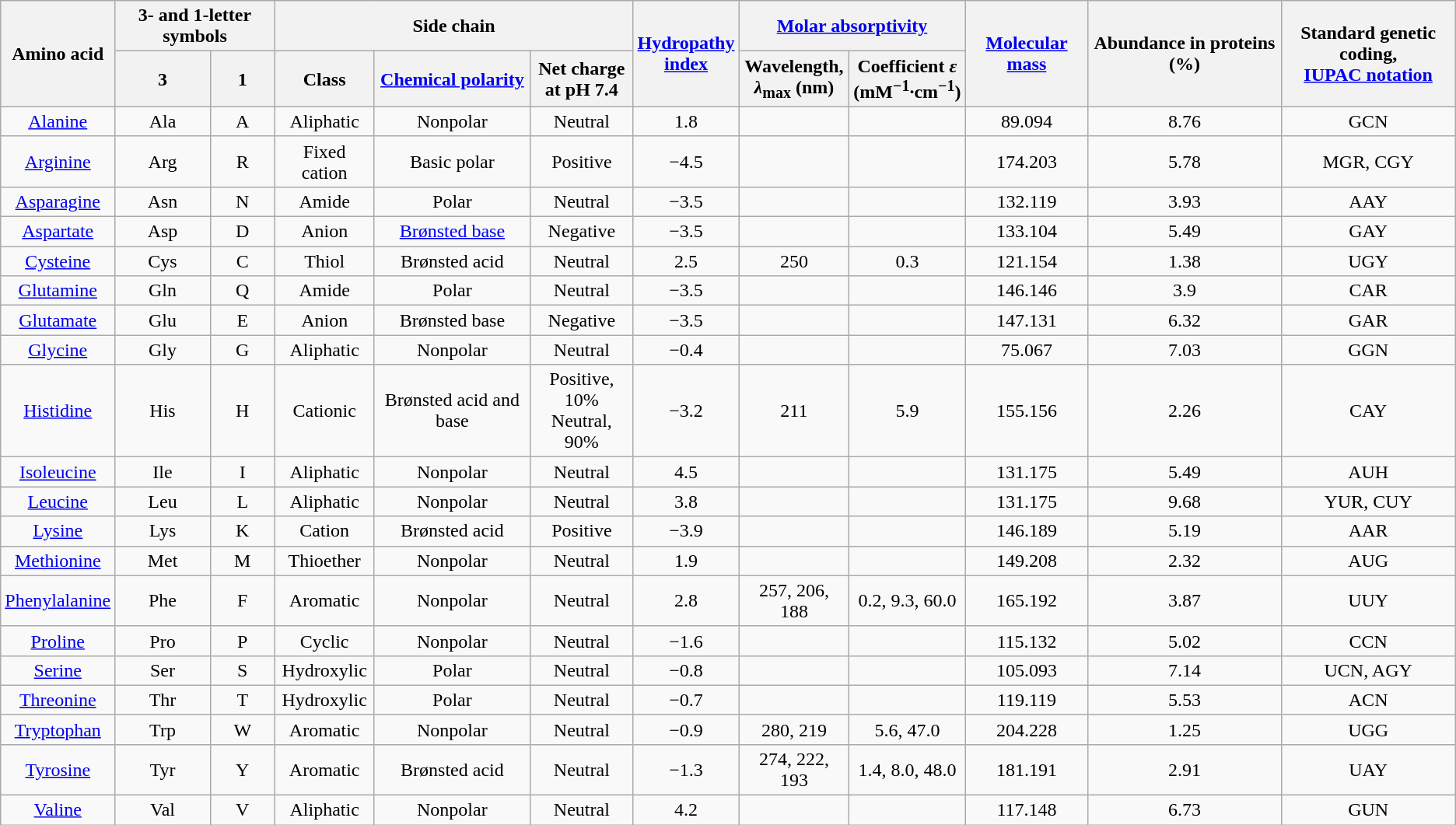<table class="wikitable sortable" style="text-align:center;">
<tr>
<th rowspan=2>Amino acid</th>
<th colspan=2>3- and 1-letter symbols</th>
<th colspan=3>Side chain</th>
<th rowspan=2><a href='#'>Hydropathy <br>index</a></th>
<th colspan=2><a href='#'>Molar absorptivity</a></th>
<th rowspan=2><a href='#'>Molecular mass</a></th>
<th rowspan=2>Abundance in proteins (%)</th>
<th rowspan=2>Standard genetic coding,<br><a href='#'>IUPAC notation</a></th>
</tr>
<tr>
<th>3</th>
<th>1</th>
<th>Class</th>
<th><a href='#'>Chemical polarity</a></th>
<th>Net charge<br>at pH 7.4</th>
<th>Wavelength,<br><em>λ</em><sub>max</sub> (nm)</th>
<th>Coefficient <em>ε</em><br>(mM<sup>−1</sup>·cm<sup>−1</sup>)</th>
</tr>
<tr>
<td><a href='#'>Alanine</a></td>
<td>Ala</td>
<td>A</td>
<td>Aliphatic</td>
<td>Nonpolar</td>
<td>Neutral</td>
<td>1.8</td>
<td></td>
<td></td>
<td>89.094</td>
<td>8.76</td>
<td>GCN</td>
</tr>
<tr>
<td><a href='#'>Arginine</a></td>
<td>Arg</td>
<td>R</td>
<td>Fixed cation</td>
<td>Basic polar</td>
<td>Positive</td>
<td>−4.5</td>
<td></td>
<td></td>
<td>174.203</td>
<td>5.78</td>
<td>MGR, CGY</td>
</tr>
<tr>
<td><a href='#'>Asparagine</a></td>
<td>Asn</td>
<td>N</td>
<td>Amide</td>
<td>Polar</td>
<td>Neutral</td>
<td>−3.5</td>
<td></td>
<td></td>
<td>132.119</td>
<td>3.93</td>
<td>AAY</td>
</tr>
<tr>
<td><a href='#'>Aspartate</a></td>
<td>Asp</td>
<td>D</td>
<td>Anion</td>
<td><a href='#'>Brønsted base</a></td>
<td>Negative</td>
<td>−3.5</td>
<td></td>
<td></td>
<td>133.104</td>
<td>5.49</td>
<td>GAY</td>
</tr>
<tr>
<td><a href='#'>Cysteine</a></td>
<td>Cys</td>
<td>C</td>
<td>Thiol</td>
<td>Brønsted acid</td>
<td>Neutral</td>
<td>2.5</td>
<td>250</td>
<td>0.3</td>
<td>121.154</td>
<td>1.38</td>
<td>UGY</td>
</tr>
<tr>
<td><a href='#'>Glutamine</a></td>
<td>Gln</td>
<td>Q</td>
<td>Amide</td>
<td>Polar</td>
<td>Neutral</td>
<td>−3.5</td>
<td></td>
<td></td>
<td>146.146</td>
<td>3.9</td>
<td>CAR</td>
</tr>
<tr>
<td><a href='#'>Glutamate</a></td>
<td>Glu</td>
<td>E</td>
<td>Anion</td>
<td>Brønsted base</td>
<td>Negative</td>
<td>−3.5</td>
<td></td>
<td></td>
<td>147.131</td>
<td>6.32</td>
<td>GAR</td>
</tr>
<tr>
<td><a href='#'>Glycine</a></td>
<td>Gly</td>
<td>G</td>
<td>Aliphatic</td>
<td>Nonpolar</td>
<td>Neutral</td>
<td>−0.4</td>
<td></td>
<td></td>
<td>75.067</td>
<td>7.03</td>
<td>GGN</td>
</tr>
<tr>
<td><a href='#'>Histidine</a></td>
<td>His</td>
<td>H</td>
<td>Cationic</td>
<td>Brønsted acid and base</td>
<td>Positive, 10%<br>Neutral, 90%</td>
<td>−3.2</td>
<td>211</td>
<td>5.9</td>
<td>155.156</td>
<td>2.26</td>
<td>CAY</td>
</tr>
<tr>
<td><a href='#'>Isoleucine</a></td>
<td>Ile</td>
<td>I</td>
<td>Aliphatic</td>
<td>Nonpolar</td>
<td>Neutral</td>
<td>4.5</td>
<td></td>
<td></td>
<td>131.175</td>
<td>5.49</td>
<td>AUH</td>
</tr>
<tr>
<td><a href='#'>Leucine</a></td>
<td>Leu</td>
<td>L</td>
<td>Aliphatic</td>
<td>Nonpolar</td>
<td>Neutral</td>
<td>3.8</td>
<td></td>
<td></td>
<td>131.175</td>
<td>9.68</td>
<td>YUR, CUY</td>
</tr>
<tr>
<td><a href='#'>Lysine</a></td>
<td>Lys</td>
<td>K</td>
<td>Cation</td>
<td>Brønsted acid</td>
<td>Positive</td>
<td>−3.9</td>
<td></td>
<td></td>
<td>146.189</td>
<td>5.19</td>
<td>AAR</td>
</tr>
<tr>
<td><a href='#'>Methionine</a></td>
<td>Met</td>
<td>M</td>
<td>Thioether</td>
<td>Nonpolar</td>
<td>Neutral</td>
<td>1.9</td>
<td></td>
<td></td>
<td>149.208</td>
<td>2.32</td>
<td>AUG</td>
</tr>
<tr>
<td><a href='#'>Phenylalanine</a></td>
<td>Phe</td>
<td>F</td>
<td>Aromatic</td>
<td>Nonpolar</td>
<td>Neutral</td>
<td>2.8</td>
<td>257, 206, 188</td>
<td>0.2, 9.3, 60.0</td>
<td>165.192</td>
<td>3.87</td>
<td>UUY</td>
</tr>
<tr>
<td><a href='#'>Proline</a></td>
<td>Pro</td>
<td>P</td>
<td>Cyclic</td>
<td>Nonpolar</td>
<td>Neutral</td>
<td>−1.6</td>
<td></td>
<td></td>
<td>115.132</td>
<td>5.02</td>
<td>CCN</td>
</tr>
<tr>
<td><a href='#'>Serine</a></td>
<td>Ser</td>
<td>S</td>
<td>Hydroxylic</td>
<td>Polar</td>
<td>Neutral</td>
<td>−0.8</td>
<td></td>
<td></td>
<td>105.093</td>
<td>7.14</td>
<td>UCN, AGY</td>
</tr>
<tr>
<td><a href='#'>Threonine</a></td>
<td>Thr</td>
<td>T</td>
<td>Hydroxylic</td>
<td>Polar</td>
<td>Neutral</td>
<td>−0.7</td>
<td></td>
<td></td>
<td>119.119</td>
<td>5.53</td>
<td>ACN</td>
</tr>
<tr>
<td><a href='#'>Tryptophan</a></td>
<td>Trp</td>
<td>W</td>
<td>Aromatic</td>
<td>Nonpolar</td>
<td>Neutral</td>
<td>−0.9</td>
<td>280, 219</td>
<td>5.6, 47.0</td>
<td>204.228</td>
<td>1.25</td>
<td>UGG</td>
</tr>
<tr>
<td><a href='#'>Tyrosine</a></td>
<td>Tyr</td>
<td>Y</td>
<td>Aromatic</td>
<td>Brønsted acid</td>
<td>Neutral</td>
<td>−1.3</td>
<td>274, 222, 193</td>
<td>1.4, 8.0, 48.0</td>
<td>181.191</td>
<td>2.91</td>
<td>UAY</td>
</tr>
<tr>
<td><a href='#'>Valine</a></td>
<td>Val</td>
<td>V</td>
<td>Aliphatic</td>
<td>Nonpolar</td>
<td>Neutral</td>
<td>4.2</td>
<td></td>
<td></td>
<td>117.148</td>
<td>6.73</td>
<td>GUN</td>
</tr>
</table>
